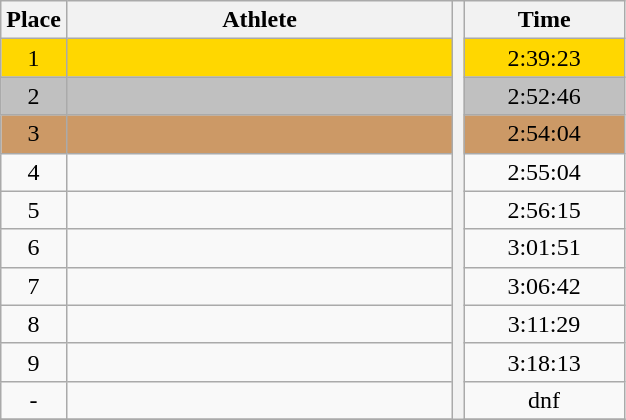<table class="wikitable" style="text-align:center">
<tr>
<th>Place</th>
<th width=250>Athlete</th>
<th rowspan=27></th>
<th width=100>Time</th>
</tr>
<tr bgcolor=gold>
<td>1</td>
<td align=left></td>
<td>2:39:23</td>
</tr>
<tr bgcolor=silver>
<td>2</td>
<td align=left></td>
<td>2:52:46</td>
</tr>
<tr bgcolor=cc9966>
<td>3</td>
<td align=left></td>
<td>2:54:04</td>
</tr>
<tr>
<td>4</td>
<td align=left></td>
<td>2:55:04</td>
</tr>
<tr>
<td>5</td>
<td align=left></td>
<td>2:56:15</td>
</tr>
<tr>
<td>6</td>
<td align=left></td>
<td>3:01:51</td>
</tr>
<tr>
<td>7</td>
<td align=left></td>
<td>3:06:42</td>
</tr>
<tr>
<td>8</td>
<td align=left></td>
<td>3:11:29</td>
</tr>
<tr>
<td>9</td>
<td align=left></td>
<td>3:18:13</td>
</tr>
<tr>
<td>-</td>
<td align=left></td>
<td>dnf</td>
</tr>
<tr>
</tr>
</table>
